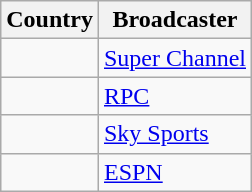<table class="wikitable">
<tr>
<th align=center>Country</th>
<th align=center>Broadcaster</th>
</tr>
<tr>
<td></td>
<td><a href='#'>Super Channel</a></td>
</tr>
<tr>
<td></td>
<td><a href='#'>RPC</a></td>
</tr>
<tr>
<td></td>
<td><a href='#'>Sky Sports</a></td>
</tr>
<tr>
<td></td>
<td><a href='#'>ESPN</a></td>
</tr>
</table>
